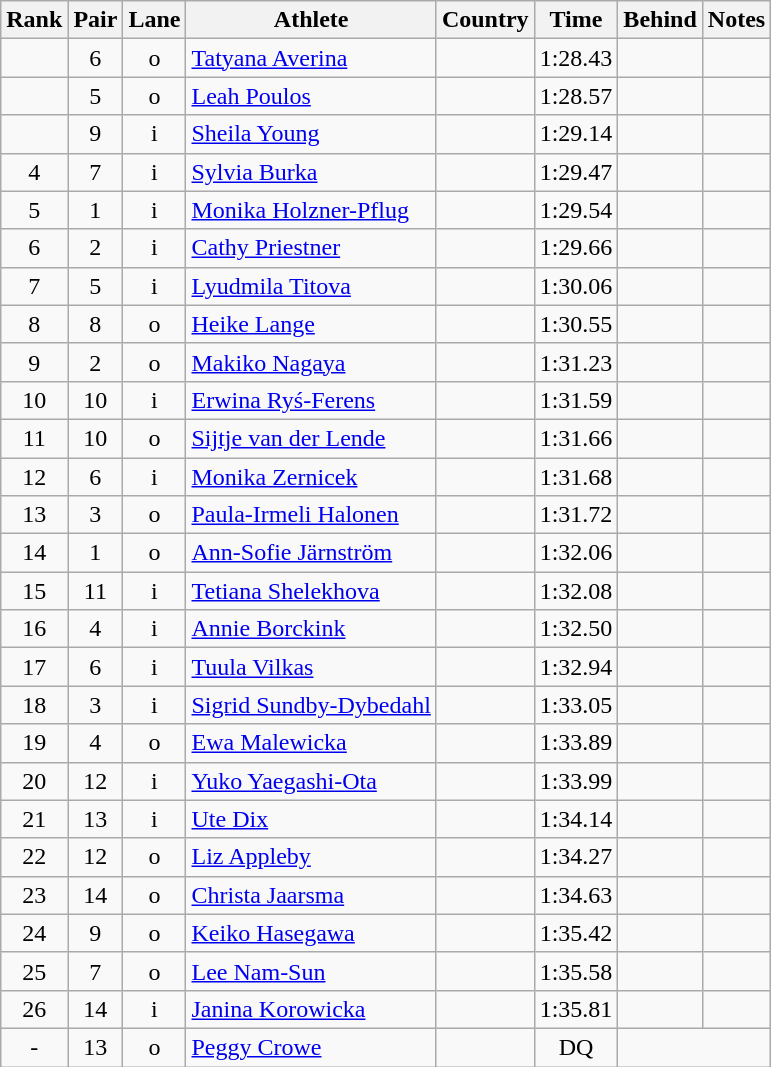<table class="wikitable sortable" style="text-align:center">
<tr>
<th>Rank</th>
<th>Pair</th>
<th>Lane</th>
<th>Athlete</th>
<th>Country</th>
<th>Time</th>
<th>Behind</th>
<th>Notes</th>
</tr>
<tr>
<td></td>
<td>6</td>
<td>o</td>
<td align=left><a href='#'>Tatyana Averina</a></td>
<td align=left></td>
<td>1:28.43</td>
<td></td>
<td></td>
</tr>
<tr>
<td></td>
<td>5</td>
<td>o</td>
<td align=left><a href='#'>Leah Poulos</a></td>
<td align=left></td>
<td>1:28.57</td>
<td></td>
<td></td>
</tr>
<tr>
<td></td>
<td>9</td>
<td>i</td>
<td align=left><a href='#'>Sheila Young</a></td>
<td align=left></td>
<td>1:29.14</td>
<td></td>
<td></td>
</tr>
<tr>
<td>4</td>
<td>7</td>
<td>i</td>
<td align=left><a href='#'>Sylvia Burka</a></td>
<td align=left></td>
<td>1:29.47</td>
<td></td>
<td></td>
</tr>
<tr>
<td>5</td>
<td>1</td>
<td>i</td>
<td align=left><a href='#'>Monika Holzner-Pflug</a></td>
<td align=left></td>
<td>1:29.54</td>
<td></td>
<td></td>
</tr>
<tr>
<td>6</td>
<td>2</td>
<td>i</td>
<td align=left><a href='#'>Cathy Priestner</a></td>
<td align=left></td>
<td>1:29.66</td>
<td></td>
<td></td>
</tr>
<tr>
<td>7</td>
<td>5</td>
<td>i</td>
<td align=left><a href='#'>Lyudmila Titova</a></td>
<td align=left></td>
<td>1:30.06</td>
<td></td>
<td></td>
</tr>
<tr>
<td>8</td>
<td>8</td>
<td>o</td>
<td align=left><a href='#'>Heike Lange</a></td>
<td align=left></td>
<td>1:30.55</td>
<td></td>
<td></td>
</tr>
<tr>
<td>9</td>
<td>2</td>
<td>o</td>
<td align=left><a href='#'>Makiko Nagaya</a></td>
<td align=left></td>
<td>1:31.23</td>
<td></td>
<td></td>
</tr>
<tr>
<td>10</td>
<td>10</td>
<td>i</td>
<td align=left><a href='#'>Erwina Ryś-Ferens</a></td>
<td align=left></td>
<td>1:31.59</td>
<td></td>
<td></td>
</tr>
<tr>
<td>11</td>
<td>10</td>
<td>o</td>
<td align=left><a href='#'>Sijtje van der Lende</a></td>
<td align=left></td>
<td>1:31.66</td>
<td></td>
<td></td>
</tr>
<tr>
<td>12</td>
<td>6</td>
<td>i</td>
<td align=left><a href='#'>Monika Zernicek</a></td>
<td align=left></td>
<td>1:31.68</td>
<td></td>
<td></td>
</tr>
<tr>
<td>13</td>
<td>3</td>
<td>o</td>
<td align=left><a href='#'>Paula-Irmeli Halonen</a></td>
<td align=left></td>
<td>1:31.72</td>
<td></td>
<td></td>
</tr>
<tr>
<td>14</td>
<td>1</td>
<td>o</td>
<td align=left><a href='#'>Ann-Sofie Järnström</a></td>
<td align=left></td>
<td>1:32.06</td>
<td></td>
<td></td>
</tr>
<tr>
<td>15</td>
<td>11</td>
<td>i</td>
<td align=left><a href='#'>Tetiana Shelekhova</a></td>
<td align=left></td>
<td>1:32.08</td>
<td></td>
<td></td>
</tr>
<tr>
<td>16</td>
<td>4</td>
<td>i</td>
<td align=left><a href='#'>Annie Borckink</a></td>
<td align=left></td>
<td>1:32.50</td>
<td></td>
<td></td>
</tr>
<tr>
<td>17</td>
<td>6</td>
<td>i</td>
<td align=left><a href='#'>Tuula Vilkas</a></td>
<td align=left></td>
<td>1:32.94</td>
<td></td>
<td></td>
</tr>
<tr>
<td>18</td>
<td>3</td>
<td>i</td>
<td align=left><a href='#'>Sigrid Sundby-Dybedahl</a></td>
<td align=left></td>
<td>1:33.05</td>
<td></td>
<td></td>
</tr>
<tr>
<td>19</td>
<td>4</td>
<td>o</td>
<td align=left><a href='#'>Ewa Malewicka</a></td>
<td align=left></td>
<td>1:33.89</td>
<td></td>
<td></td>
</tr>
<tr>
<td>20</td>
<td>12</td>
<td>i</td>
<td align=left><a href='#'>Yuko Yaegashi-Ota</a></td>
<td align=left></td>
<td>1:33.99</td>
<td></td>
<td></td>
</tr>
<tr>
<td>21</td>
<td>13</td>
<td>i</td>
<td align=left><a href='#'>Ute Dix</a></td>
<td align=left></td>
<td>1:34.14</td>
<td></td>
<td></td>
</tr>
<tr>
<td>22</td>
<td>12</td>
<td>o</td>
<td align=left><a href='#'>Liz Appleby</a></td>
<td align=left></td>
<td>1:34.27</td>
<td></td>
<td></td>
</tr>
<tr>
<td>23</td>
<td>14</td>
<td>o</td>
<td align=left><a href='#'>Christa Jaarsma</a></td>
<td align=left></td>
<td>1:34.63</td>
<td></td>
<td></td>
</tr>
<tr>
<td>24</td>
<td>9</td>
<td>o</td>
<td align=left><a href='#'>Keiko Hasegawa</a></td>
<td align=left></td>
<td>1:35.42</td>
<td></td>
<td></td>
</tr>
<tr>
<td>25</td>
<td>7</td>
<td>o</td>
<td align=left><a href='#'>Lee Nam-Sun</a></td>
<td align=left></td>
<td>1:35.58</td>
<td></td>
<td></td>
</tr>
<tr>
<td>26</td>
<td>14</td>
<td>i</td>
<td align=left><a href='#'>Janina Korowicka</a></td>
<td align=left></td>
<td>1:35.81</td>
<td></td>
<td></td>
</tr>
<tr>
<td>-</td>
<td>13</td>
<td>o</td>
<td align=left><a href='#'>Peggy Crowe</a></td>
<td align=left></td>
<td>DQ</td>
</tr>
</table>
